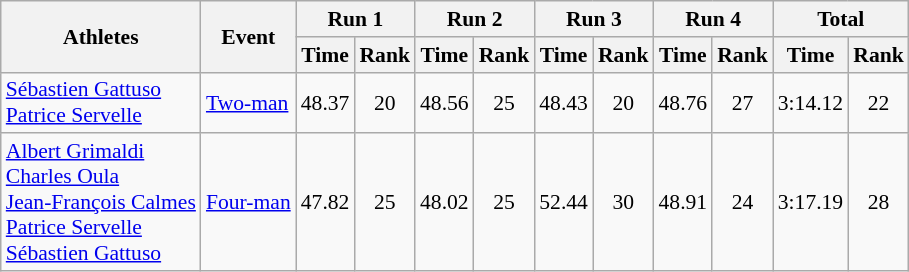<table class="wikitable" border="1" style="font-size:90%">
<tr>
<th rowspan="2">Athletes</th>
<th rowspan="2">Event</th>
<th colspan="2">Run 1</th>
<th colspan="2">Run 2</th>
<th colspan="2">Run 3</th>
<th colspan="2">Run 4</th>
<th colspan="2">Total</th>
</tr>
<tr>
<th>Time</th>
<th>Rank</th>
<th>Time</th>
<th>Rank</th>
<th>Time</th>
<th>Rank</th>
<th>Time</th>
<th>Rank</th>
<th>Time</th>
<th>Rank</th>
</tr>
<tr>
<td><a href='#'>Sébastien Gattuso</a><br><a href='#'>Patrice Servelle</a></td>
<td><a href='#'>Two-man</a></td>
<td align="center">48.37</td>
<td align="center">20</td>
<td align="center">48.56</td>
<td align="center">25</td>
<td align="center">48.43</td>
<td align="center">20</td>
<td align="center">48.76</td>
<td align="center">27</td>
<td align="center">3:14.12</td>
<td align="center">22</td>
</tr>
<tr>
<td><a href='#'>Albert Grimaldi</a><br><a href='#'>Charles Oula</a><br><a href='#'>Jean-François Calmes</a><br><a href='#'>Patrice Servelle</a><br><a href='#'>Sébastien Gattuso</a></td>
<td><a href='#'>Four-man</a></td>
<td align="center">47.82</td>
<td align="center">25</td>
<td align="center">48.02</td>
<td align="center">25</td>
<td align="center">52.44</td>
<td align="center">30</td>
<td align="center">48.91</td>
<td align="center">24</td>
<td align="center">3:17.19</td>
<td align="center">28</td>
</tr>
</table>
